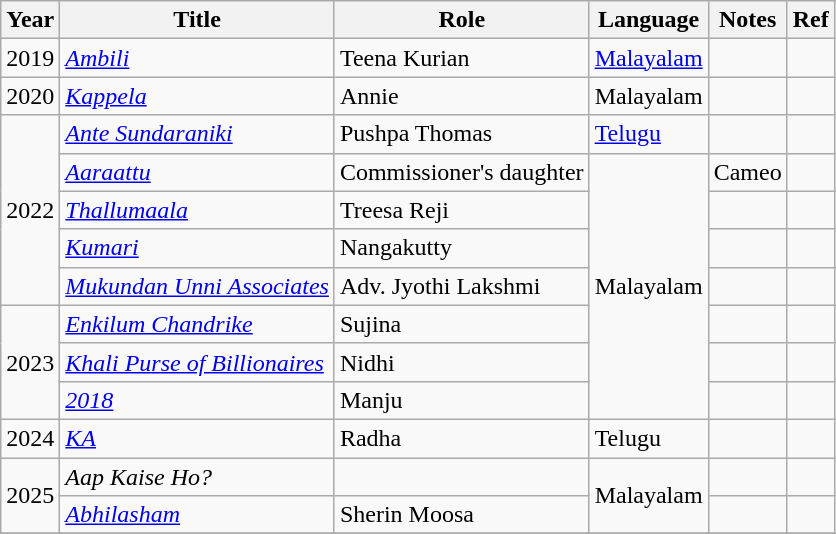<table class="wikitable sortable">
<tr>
<th>Year</th>
<th>Title</th>
<th>Role</th>
<th>Language</th>
<th class="unsortable">Notes</th>
<th>Ref</th>
</tr>
<tr>
<td>2019</td>
<td><em><a href='#'>Ambili</a></em></td>
<td>Teena Kurian</td>
<td><a href='#'>Malayalam</a></td>
<td></td>
<td></td>
</tr>
<tr>
<td>2020</td>
<td><em><a href='#'>Kappela</a></em></td>
<td>Annie</td>
<td>Malayalam</td>
<td></td>
<td></td>
</tr>
<tr>
<td rowspan=5>2022</td>
<td><em><a href='#'>Ante Sundaraniki</a></em></td>
<td>Pushpa Thomas</td>
<td><a href='#'>Telugu</a></td>
<td></td>
<td></td>
</tr>
<tr>
<td><em><a href='#'>Aaraattu</a></em></td>
<td>Commissioner's daughter</td>
<td rowspan="7">Malayalam</td>
<td>Cameo</td>
<td></td>
</tr>
<tr>
<td><em><a href='#'>Thallumaala</a></em></td>
<td>Treesa Reji</td>
<td></td>
<td></td>
</tr>
<tr>
<td><em><a href='#'>Kumari</a></em></td>
<td>Nangakutty</td>
<td></td>
<td></td>
</tr>
<tr>
<td><em><a href='#'>Mukundan Unni Associates</a></em></td>
<td>Adv. Jyothi Lakshmi</td>
<td></td>
<td></td>
</tr>
<tr>
<td rowspan=3>2023</td>
<td><em><a href='#'>Enkilum Chandrike</a></em></td>
<td>Sujina</td>
<td></td>
<td></td>
</tr>
<tr>
<td><em><a href='#'>Khali Purse of Billionaires</a></em></td>
<td>Nidhi</td>
<td></td>
<td></td>
</tr>
<tr>
<td><em><a href='#'>2018</a></em></td>
<td>Manju</td>
<td></td>
<td></td>
</tr>
<tr>
<td>2024</td>
<td><em><a href='#'>KA</a></em></td>
<td>Radha</td>
<td>Telugu</td>
<td></td>
<td></td>
</tr>
<tr>
<td rowspan=2>2025</td>
<td><em>Aap Kaise Ho?</em></td>
<td></td>
<td rowspan=2>Malayalam</td>
<td></td>
<td></td>
</tr>
<tr>
<td><em><a href='#'>Abhilasham</a></em></td>
<td>Sherin Moosa</td>
<td></td>
<td></td>
</tr>
<tr>
</tr>
</table>
